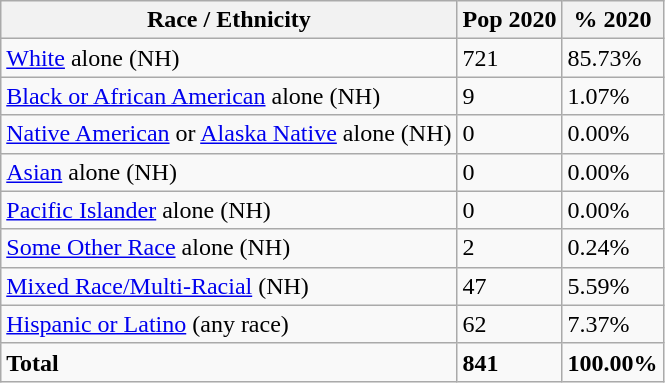<table class="wikitable">
<tr>
<th>Race / Ethnicity</th>
<th>Pop 2020</th>
<th>% 2020</th>
</tr>
<tr>
<td><a href='#'>White</a> alone (NH)</td>
<td>721</td>
<td>85.73%</td>
</tr>
<tr>
<td><a href='#'>Black or African American</a> alone (NH)</td>
<td>9</td>
<td>1.07%</td>
</tr>
<tr>
<td><a href='#'>Native American</a> or <a href='#'>Alaska Native</a> alone (NH)</td>
<td>0</td>
<td>0.00%</td>
</tr>
<tr>
<td><a href='#'>Asian</a> alone (NH)</td>
<td>0</td>
<td>0.00%</td>
</tr>
<tr>
<td><a href='#'>Pacific Islander</a> alone (NH)</td>
<td>0</td>
<td>0.00%</td>
</tr>
<tr>
<td><a href='#'>Some Other Race</a> alone (NH)</td>
<td>2</td>
<td>0.24%</td>
</tr>
<tr>
<td><a href='#'>Mixed Race/Multi-Racial</a> (NH)</td>
<td>47</td>
<td>5.59%</td>
</tr>
<tr>
<td><a href='#'>Hispanic or Latino</a> (any race)</td>
<td>62</td>
<td>7.37%</td>
</tr>
<tr>
<td><strong>Total</strong></td>
<td><strong>841</strong></td>
<td><strong>100.00%</strong></td>
</tr>
</table>
